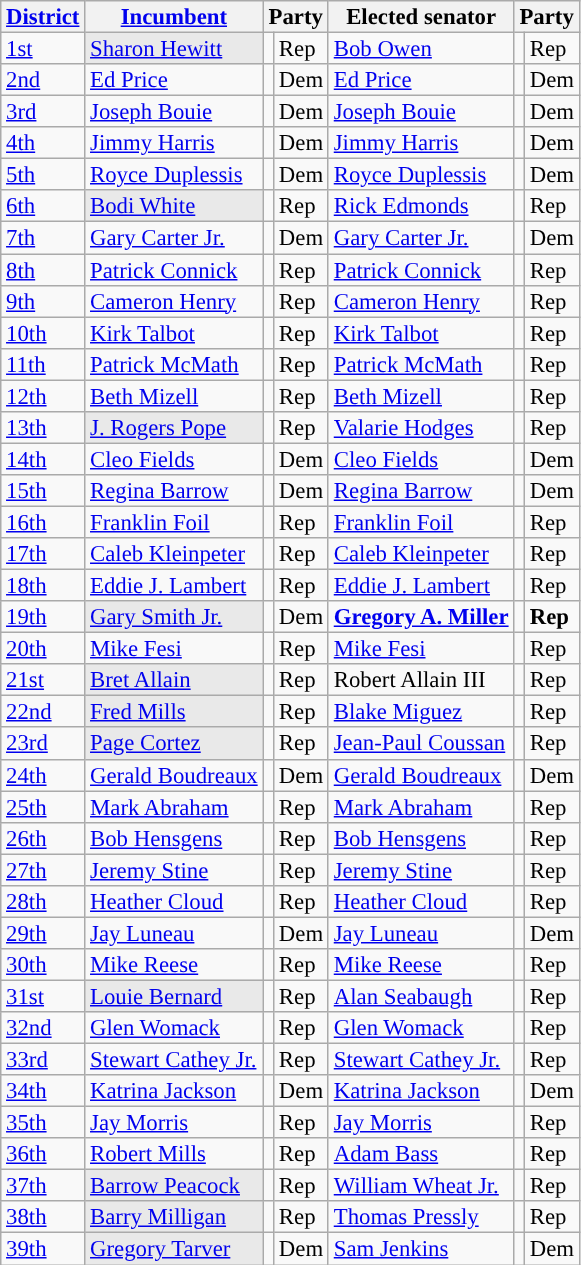<table class="sortable wikitable" style="font-size:95%;line-height:14px;">
<tr>
<th class="unsortable"><a href='#'>District</a></th>
<th class="unsortable"><a href='#'>Incumbent</a></th>
<th colspan="2">Party</th>
<th class="unsortable">Elected senator</th>
<th colspan="2">Party</th>
</tr>
<tr>
<td><a href='#'>1st</a></td>
<td style="background:#E9E9E9;"><a href='#'>Sharon Hewitt</a></td>
<td style="background:"></td>
<td>Rep</td>
<td><a href='#'>Bob Owen</a></td>
<td style="background:"></td>
<td>Rep</td>
</tr>
<tr>
<td><a href='#'>2nd</a></td>
<td><a href='#'>Ed Price</a></td>
<td style="background:"></td>
<td>Dem</td>
<td><a href='#'>Ed Price</a></td>
<td style="background:"></td>
<td>Dem</td>
</tr>
<tr>
<td><a href='#'>3rd</a></td>
<td><a href='#'>Joseph Bouie</a></td>
<td style="background:"></td>
<td>Dem</td>
<td><a href='#'>Joseph Bouie</a></td>
<td style="background:"></td>
<td>Dem</td>
</tr>
<tr>
<td><a href='#'>4th</a></td>
<td><a href='#'>Jimmy Harris</a></td>
<td style="background:"></td>
<td>Dem</td>
<td><a href='#'>Jimmy Harris</a></td>
<td style="background:"></td>
<td>Dem</td>
</tr>
<tr>
<td><a href='#'>5th</a></td>
<td><a href='#'>Royce Duplessis</a></td>
<td style="background:"></td>
<td>Dem</td>
<td><a href='#'>Royce Duplessis</a></td>
<td style="background:"></td>
<td>Dem</td>
</tr>
<tr>
<td><a href='#'>6th</a></td>
<td style="background:#E9E9E9;"><a href='#'>Bodi White</a></td>
<td style="background:"></td>
<td>Rep</td>
<td><a href='#'>Rick Edmonds</a></td>
<td style="background:"></td>
<td>Rep</td>
</tr>
<tr>
<td><a href='#'>7th</a></td>
<td><a href='#'>Gary Carter Jr.</a></td>
<td style="background:"></td>
<td>Dem</td>
<td><a href='#'>Gary Carter Jr.</a></td>
<td style="background:"></td>
<td>Dem</td>
</tr>
<tr>
<td><a href='#'>8th</a></td>
<td><a href='#'>Patrick Connick</a></td>
<td style="background:"></td>
<td>Rep</td>
<td><a href='#'>Patrick Connick</a></td>
<td style="background:"></td>
<td>Rep</td>
</tr>
<tr>
<td><a href='#'>9th</a></td>
<td><a href='#'>Cameron Henry</a></td>
<td style="background:"></td>
<td>Rep</td>
<td><a href='#'>Cameron Henry</a></td>
<td style="background:"></td>
<td>Rep</td>
</tr>
<tr>
<td><a href='#'>10th</a></td>
<td><a href='#'>Kirk Talbot</a></td>
<td style="background:"></td>
<td>Rep</td>
<td><a href='#'>Kirk Talbot</a></td>
<td style="background:"></td>
<td>Rep</td>
</tr>
<tr>
<td><a href='#'>11th</a></td>
<td><a href='#'>Patrick McMath</a></td>
<td style="background:"></td>
<td>Rep</td>
<td><a href='#'>Patrick McMath</a></td>
<td style="background:"></td>
<td>Rep</td>
</tr>
<tr>
<td><a href='#'>12th</a></td>
<td><a href='#'>Beth Mizell</a></td>
<td style="background:"></td>
<td>Rep</td>
<td><a href='#'>Beth Mizell</a></td>
<td style="background:"></td>
<td>Rep</td>
</tr>
<tr>
<td><a href='#'>13th</a></td>
<td style="background:#E9E9E9;"><a href='#'>J. Rogers Pope</a></td>
<td style="background:"></td>
<td>Rep</td>
<td><a href='#'>Valarie Hodges</a></td>
<td style="background:"></td>
<td>Rep</td>
</tr>
<tr>
<td><a href='#'>14th</a></td>
<td><a href='#'>Cleo Fields</a></td>
<td style="background:"></td>
<td>Dem</td>
<td><a href='#'>Cleo Fields</a></td>
<td style="background:"></td>
<td>Dem</td>
</tr>
<tr>
<td><a href='#'>15th</a></td>
<td><a href='#'>Regina Barrow</a></td>
<td style="background:"></td>
<td>Dem</td>
<td><a href='#'>Regina Barrow</a></td>
<td style="background:"></td>
<td>Dem</td>
</tr>
<tr>
<td><a href='#'>16th</a></td>
<td><a href='#'>Franklin Foil</a></td>
<td style="background:"></td>
<td>Rep</td>
<td><a href='#'>Franklin Foil</a></td>
<td style="background:"></td>
<td>Rep</td>
</tr>
<tr>
<td><a href='#'>17th</a></td>
<td><a href='#'>Caleb Kleinpeter</a></td>
<td style="background:"></td>
<td>Rep</td>
<td><a href='#'>Caleb Kleinpeter</a></td>
<td style="background:"></td>
<td>Rep</td>
</tr>
<tr>
<td><a href='#'>18th</a></td>
<td><a href='#'>Eddie J. Lambert</a></td>
<td style="background:"></td>
<td>Rep</td>
<td><a href='#'>Eddie J. Lambert</a></td>
<td style="background:"></td>
<td>Rep</td>
</tr>
<tr>
<td><a href='#'>19th</a></td>
<td style="background:#E9E9E9;"><a href='#'>Gary Smith Jr.</a></td>
<td style="background:"></td>
<td>Dem</td>
<td><strong><a href='#'>Gregory A. Miller</a></strong></td>
<td style="background:"></td>
<td><strong>Rep</strong></td>
</tr>
<tr>
<td><a href='#'>20th</a></td>
<td><a href='#'>Mike Fesi</a></td>
<td style="background:"></td>
<td>Rep</td>
<td><a href='#'>Mike Fesi</a></td>
<td style="background:"></td>
<td>Rep</td>
</tr>
<tr>
<td><a href='#'>21st</a></td>
<td style="background:#E9E9E9;"><a href='#'>Bret Allain</a></td>
<td style="background:"></td>
<td>Rep</td>
<td>Robert Allain III</td>
<td style="background:"></td>
<td>Rep</td>
</tr>
<tr>
<td><a href='#'>22nd</a></td>
<td style="background:#E9E9E9;"><a href='#'>Fred Mills</a></td>
<td style="background:"></td>
<td>Rep</td>
<td><a href='#'>Blake Miguez</a></td>
<td style="background:"></td>
<td>Rep</td>
</tr>
<tr>
<td><a href='#'>23rd</a></td>
<td style="background:#E9E9E9;"><a href='#'>Page Cortez</a></td>
<td style="background:"></td>
<td>Rep</td>
<td><a href='#'>Jean-Paul Coussan</a></td>
<td style="background:"></td>
<td>Rep</td>
</tr>
<tr>
<td><a href='#'>24th</a></td>
<td><a href='#'>Gerald Boudreaux</a></td>
<td style="background:"></td>
<td>Dem</td>
<td><a href='#'>Gerald Boudreaux</a></td>
<td style="background:"></td>
<td>Dem</td>
</tr>
<tr>
<td><a href='#'>25th</a></td>
<td><a href='#'>Mark Abraham</a></td>
<td style="background:"></td>
<td>Rep</td>
<td><a href='#'>Mark Abraham</a></td>
<td style="background:"></td>
<td>Rep</td>
</tr>
<tr>
<td><a href='#'>26th</a></td>
<td><a href='#'>Bob Hensgens</a></td>
<td style="background:"></td>
<td>Rep</td>
<td><a href='#'>Bob Hensgens</a></td>
<td style="background:"></td>
<td>Rep</td>
</tr>
<tr>
<td><a href='#'>27th</a></td>
<td><a href='#'>Jeremy Stine</a></td>
<td style="background:"></td>
<td>Rep</td>
<td><a href='#'>Jeremy Stine</a></td>
<td style="background:"></td>
<td>Rep</td>
</tr>
<tr>
<td><a href='#'>28th</a></td>
<td><a href='#'>Heather Cloud</a></td>
<td style="background:"></td>
<td>Rep</td>
<td><a href='#'>Heather Cloud</a></td>
<td style="background:"></td>
<td>Rep</td>
</tr>
<tr>
<td><a href='#'>29th</a></td>
<td><a href='#'>Jay Luneau</a></td>
<td style="background:"></td>
<td>Dem</td>
<td><a href='#'>Jay Luneau</a></td>
<td style="background:"></td>
<td>Dem</td>
</tr>
<tr>
<td><a href='#'>30th</a></td>
<td><a href='#'>Mike Reese</a></td>
<td style="background:"></td>
<td>Rep</td>
<td><a href='#'>Mike Reese</a></td>
<td style="background:"></td>
<td>Rep</td>
</tr>
<tr>
<td><a href='#'>31st</a></td>
<td style="background:#E9E9E9;"><a href='#'>Louie Bernard</a></td>
<td style="background:"></td>
<td>Rep</td>
<td><a href='#'>Alan Seabaugh</a></td>
<td style="background:"></td>
<td>Rep</td>
</tr>
<tr>
<td><a href='#'>32nd</a></td>
<td><a href='#'>Glen Womack</a></td>
<td style="background:"></td>
<td>Rep</td>
<td><a href='#'>Glen Womack</a></td>
<td style="background:"></td>
<td>Rep</td>
</tr>
<tr>
<td><a href='#'>33rd</a></td>
<td><a href='#'>Stewart Cathey Jr.</a></td>
<td style="background:"></td>
<td>Rep</td>
<td><a href='#'>Stewart Cathey Jr.</a></td>
<td style="background:"></td>
<td>Rep</td>
</tr>
<tr>
<td><a href='#'>34th</a></td>
<td><a href='#'>Katrina Jackson</a></td>
<td style="background:"></td>
<td>Dem</td>
<td><a href='#'>Katrina Jackson</a></td>
<td style="background:"></td>
<td>Dem</td>
</tr>
<tr>
<td><a href='#'>35th</a></td>
<td><a href='#'>Jay Morris</a></td>
<td style="background:"></td>
<td>Rep</td>
<td><a href='#'>Jay Morris</a></td>
<td style="background:"></td>
<td>Rep</td>
</tr>
<tr>
<td><a href='#'>36th</a></td>
<td><a href='#'>Robert Mills</a></td>
<td style="background:"></td>
<td>Rep</td>
<td><a href='#'>Adam Bass</a></td>
<td style="background:"></td>
<td>Rep</td>
</tr>
<tr>
<td><a href='#'>37th</a></td>
<td style="background:#E9E9E9;"><a href='#'>Barrow Peacock</a></td>
<td style="background:"></td>
<td>Rep</td>
<td><a href='#'>William Wheat Jr.</a></td>
<td style="background:"></td>
<td>Rep</td>
</tr>
<tr>
<td><a href='#'>38th</a></td>
<td style="background:#E9E9E9;"><a href='#'>Barry Milligan</a></td>
<td style="background:"></td>
<td>Rep</td>
<td><a href='#'>Thomas Pressly</a></td>
<td style="background:"></td>
<td>Rep</td>
</tr>
<tr>
<td><a href='#'>39th</a></td>
<td style="background:#E9E9E9;"><a href='#'>Gregory Tarver</a></td>
<td style="background:"></td>
<td>Dem</td>
<td><a href='#'>Sam Jenkins</a></td>
<td style="background:"></td>
<td>Dem</td>
</tr>
</table>
